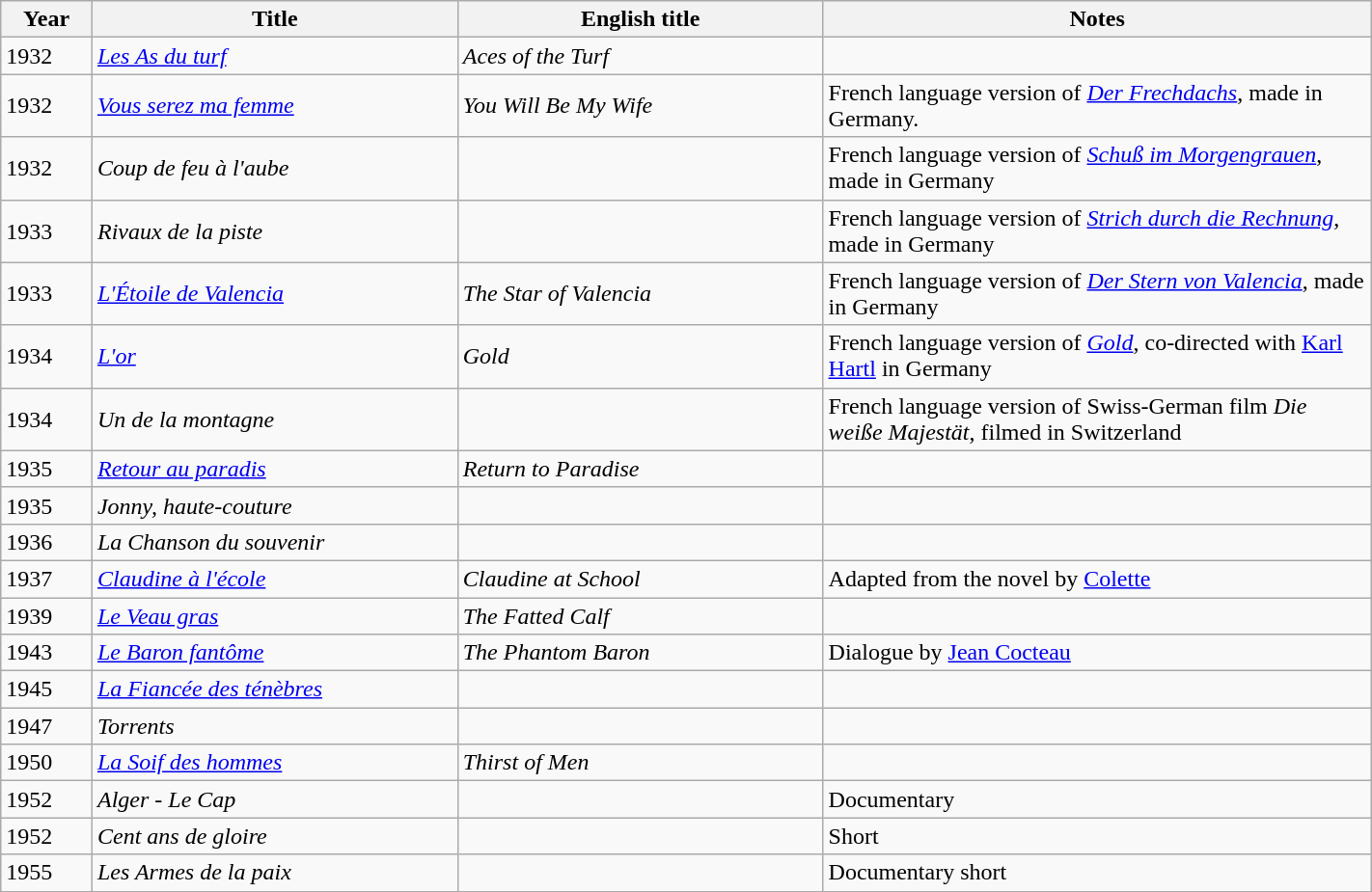<table class="wikitable" width="75%">
<tr>
<th width="5%">Year</th>
<th width="20%">Title</th>
<th width="20%">English title</th>
<th width="30%">Notes</th>
</tr>
<tr>
<td>1932</td>
<td><em><a href='#'>Les As du turf</a></em></td>
<td><em>Aces of the Turf</em></td>
<td></td>
</tr>
<tr>
<td>1932</td>
<td><em><a href='#'>Vous serez ma femme</a></em></td>
<td><em>You Will Be My Wife</em></td>
<td>French language version of <em><a href='#'>Der Frechdachs</a></em>, made in Germany.</td>
</tr>
<tr>
<td>1932</td>
<td><em>Coup de feu à l'aube</em></td>
<td></td>
<td>French language version of <em><a href='#'>Schuß im Morgengrauen</a></em>, made in Germany</td>
</tr>
<tr>
<td>1933</td>
<td><em>Rivaux de la piste</em></td>
<td></td>
<td>French language version of <em><a href='#'>Strich durch die Rechnung</a></em>, made in Germany</td>
</tr>
<tr>
<td>1933</td>
<td><em><a href='#'>L'Étoile de Valencia</a></em></td>
<td><em>The Star of Valencia</em></td>
<td>French language version of <em><a href='#'>Der Stern von Valencia</a></em>, made in Germany</td>
</tr>
<tr>
<td>1934</td>
<td><em><a href='#'>L'or</a></em></td>
<td><em>Gold</em></td>
<td>French language  version of <em><a href='#'>Gold</a></em>, co-directed with <a href='#'>Karl Hartl</a> in Germany</td>
</tr>
<tr>
<td>1934</td>
<td><em>Un de la montagne</em></td>
<td></td>
<td>French language version of Swiss-German film <em>Die weiße Majestät</em>, filmed in Switzerland</td>
</tr>
<tr>
<td>1935</td>
<td><em><a href='#'>Retour au paradis</a></em></td>
<td><em>Return to Paradise</em></td>
<td></td>
</tr>
<tr>
<td>1935</td>
<td><em>Jonny, haute-couture</em></td>
<td></td>
<td></td>
</tr>
<tr>
<td>1936</td>
<td><em> La Chanson du souvenir</em></td>
<td></td>
<td></td>
</tr>
<tr>
<td>1937</td>
<td><em><a href='#'>Claudine à l'école</a></em></td>
<td><em>Claudine at School</em></td>
<td>Adapted from the novel by <a href='#'>Colette</a></td>
</tr>
<tr>
<td>1939</td>
<td><em><a href='#'>Le Veau gras</a></em></td>
<td><em>The Fatted Calf</em></td>
<td></td>
</tr>
<tr>
<td>1943</td>
<td><em><a href='#'>Le Baron fantôme</a></em></td>
<td><em>The Phantom Baron</em></td>
<td>Dialogue by <a href='#'>Jean Cocteau</a></td>
</tr>
<tr>
<td>1945</td>
<td><em><a href='#'>La Fiancée des ténèbres</a></em></td>
<td></td>
<td></td>
</tr>
<tr>
<td>1947</td>
<td><em>Torrents</em></td>
<td></td>
<td></td>
</tr>
<tr>
<td>1950</td>
<td><em><a href='#'>La Soif des hommes</a></em></td>
<td><em>Thirst of Men</em></td>
<td></td>
</tr>
<tr>
<td>1952</td>
<td><em>Alger - Le Cap</em></td>
<td></td>
<td>Documentary</td>
</tr>
<tr>
<td>1952</td>
<td><em>Cent ans de gloire</em></td>
<td></td>
<td>Short</td>
</tr>
<tr>
<td>1955</td>
<td><em>Les Armes de la paix</em></td>
<td></td>
<td>Documentary short</td>
</tr>
</table>
